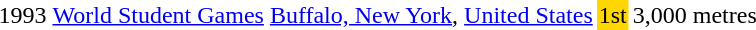<table>
<tr>
<td>1993</td>
<td><a href='#'>World Student Games</a></td>
<td><a href='#'>Buffalo, New York</a>, <a href='#'>United States</a></td>
<td bgcolor="gold">1st</td>
<td>3,000 metres</td>
</tr>
</table>
